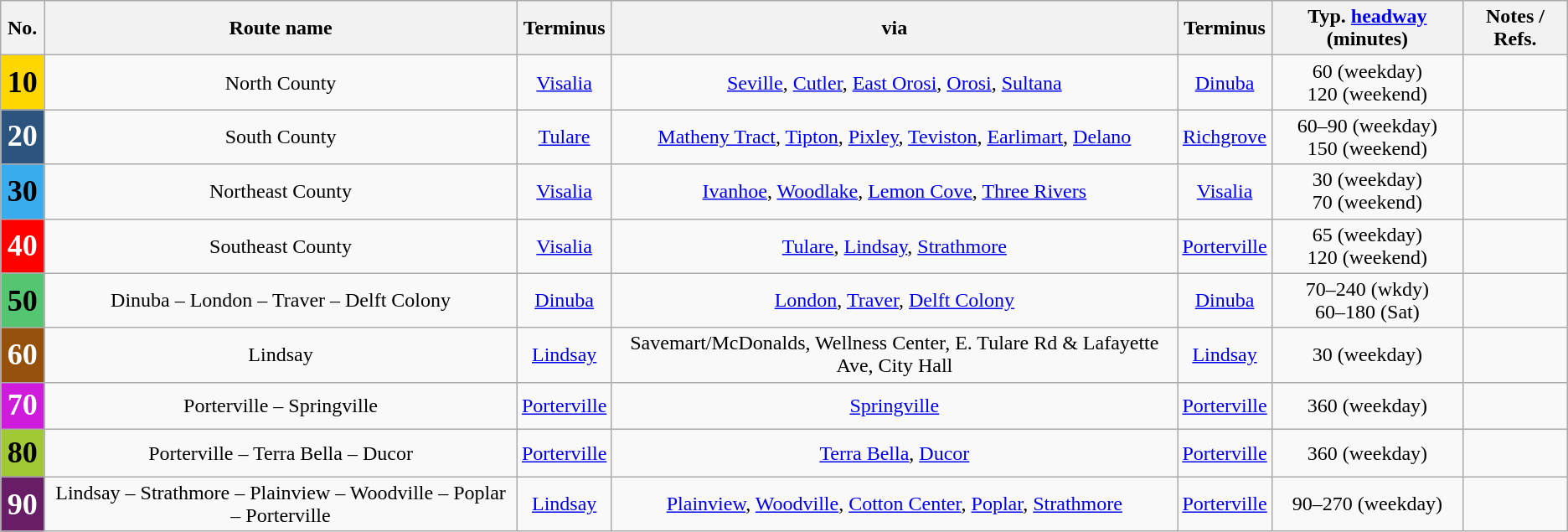<table class="wikitable sortable" style="font-size:100%;text-align:center;">
<tr>
<th>No.</th>
<th>Route name</th>
<th>Terminus</th>
<th>via</th>
<th>Terminus</th>
<th>Typ. <a href='#'>headway</a> (minutes)</th>
<th class="unsortable">Notes / Refs.</th>
</tr>
<tr>
<th style="background:#ffd700;color:#000;font-size:150%;">10</th>
<td>North County</td>
<td><a href='#'>Visalia</a></td>
<td><a href='#'>Seville</a>, <a href='#'>Cutler</a>, <a href='#'>East Orosi</a>, <a href='#'>Orosi</a>, <a href='#'>Sultana</a></td>
<td><a href='#'>Dinuba</a></td>
<td>60 (weekday)<br>120 (weekend)</td>
<td style="font-size:90%;text-align:left;"></td>
</tr>
<tr>
<th style="background:#2B547E;color:#fff;font-size:150%;">20</th>
<td>South County</td>
<td><a href='#'>Tulare</a></td>
<td><a href='#'>Matheny Tract</a>, <a href='#'>Tipton</a>, <a href='#'>Pixley</a>, <a href='#'>Teviston</a>, <a href='#'>Earlimart</a>, <a href='#'>Delano</a></td>
<td><a href='#'>Richgrove</a></td>
<td>60–90 (weekday)<br>150 (weekend)</td>
<td style="font-size:90%;text-align:left;"></td>
</tr>
<tr>
<th style="background:#38acec;color:#000;font-size:150%;">30</th>
<td>Northeast County</td>
<td><a href='#'>Visalia</a></td>
<td><a href='#'>Ivanhoe</a>, <a href='#'>Woodlake</a>, <a href='#'>Lemon Cove</a>, <a href='#'>Three Rivers</a></td>
<td><a href='#'>Visalia</a></td>
<td>30 (weekday)<br>70 (weekend)</td>
<td style="font-size:90%;text-align:left;"></td>
</tr>
<tr>
<th style="background:#f00;color:#fff;font-size:150%;">40</th>
<td>Southeast County</td>
<td><a href='#'>Visalia</a></td>
<td><a href='#'>Tulare</a>, <a href='#'>Lindsay</a>, <a href='#'>Strathmore</a></td>
<td><a href='#'>Porterville</a></td>
<td>65 (weekday)<br>120 (weekend)</td>
<td style="font-size:90%;text-align:left;"></td>
</tr>
<tr>
<th style="background:#54c571;color:#000;font-size:150%;">50</th>
<td>Dinuba – London – Traver – Delft Colony</td>
<td><a href='#'>Dinuba</a></td>
<td><a href='#'>London</a>, <a href='#'>Traver</a>, <a href='#'>Delft Colony</a></td>
<td><a href='#'>Dinuba</a></td>
<td>70–240 (wkdy)<br>60–180 (Sat)</td>
<td style="font-size:90%;text-align:left;"></td>
</tr>
<tr>
<th style="background:#95500c;color:#fff;font-size:150%;">60</th>
<td>Lindsay</td>
<td><a href='#'>Lindsay</a></td>
<td>Savemart/McDonalds, Wellness Center, E. Tulare Rd & Lafayette Ave, City Hall</td>
<td><a href='#'>Lindsay</a></td>
<td>30 (weekday)</td>
<td style="font-size:90%;text-align:left;"></td>
</tr>
<tr>
<th style="background:#cf1bdb;color:#fff;font-size:150%;">70</th>
<td>Porterville – Springville</td>
<td><a href='#'>Porterville</a></td>
<td><a href='#'>Springville</a></td>
<td><a href='#'>Porterville</a></td>
<td>360 (weekday)</td>
<td style="font-size:90%;text-align:left;"></td>
</tr>
<tr>
<th style="background:#a1c935;color:#000;font-size:150%;">80</th>
<td>Porterville – Terra Bella – Ducor</td>
<td><a href='#'>Porterville</a></td>
<td><a href='#'>Terra Bella</a>, <a href='#'>Ducor</a></td>
<td><a href='#'>Porterville</a></td>
<td>360 (weekday)</td>
<td style="font-size:90%;text-align:left;"></td>
</tr>
<tr>
<th style="background:#681e66;color:#fff;font-size:150%;">90</th>
<td>Lindsay – Strathmore – Plainview – Woodville – Poplar – Porterville</td>
<td><a href='#'>Lindsay</a></td>
<td><a href='#'>Plainview</a>, <a href='#'>Woodville</a>, <a href='#'>Cotton Center</a>, <a href='#'>Poplar</a>, <a href='#'>Strathmore</a></td>
<td><a href='#'>Porterville</a></td>
<td>90–270 (weekday)</td>
<td style="font-size:90%;text-align:left;"></td>
</tr>
</table>
